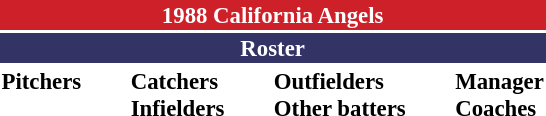<table class="toccolours" style="font-size: 95%;">
<tr>
<th colspan="10" style="background-color: #CE2029; color: #FFFFFF; text-align: center;">1988 California Angels</th>
</tr>
<tr>
<td colspan="10" style="background-color:#333366; color: white; text-align: center;"><strong>Roster</strong></td>
</tr>
<tr>
<td valign="top"><strong>Pitchers</strong><br>

















</td>
<td width="25px"></td>
<td valign="top"><strong>Catchers</strong><br>




<strong>Infielders</strong>









</td>
<td width="25px"></td>
<td valign="top"><strong>Outfielders</strong><br>








<strong>Other batters</strong>
</td>
<td width="25px"></td>
<td valign="top"><strong>Manager</strong><br>

<strong>Coaches</strong>



</td>
</tr>
</table>
